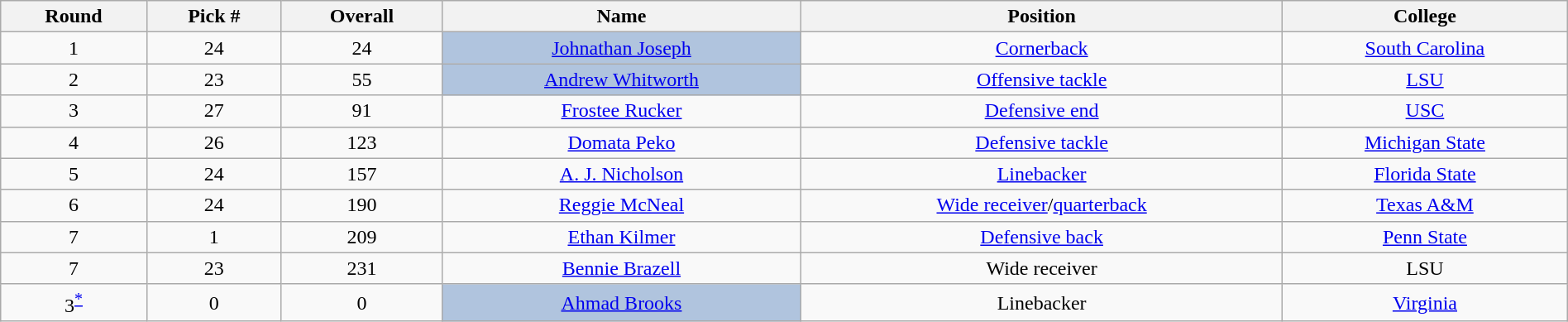<table class="wikitable sortable sortable" style="width: 100%; text-align:center">
<tr>
<th>Round</th>
<th>Pick #</th>
<th>Overall</th>
<th>Name</th>
<th>Position</th>
<th>College</th>
</tr>
<tr>
<td>1</td>
<td>24</td>
<td>24</td>
<td bgcolor=lightsteelblue><a href='#'>Johnathan Joseph</a></td>
<td><a href='#'>Cornerback</a></td>
<td><a href='#'>South Carolina</a></td>
</tr>
<tr>
<td>2</td>
<td>23</td>
<td>55</td>
<td bgcolor=lightsteelblue><a href='#'>Andrew Whitworth</a></td>
<td><a href='#'>Offensive tackle</a></td>
<td><a href='#'>LSU</a></td>
</tr>
<tr>
<td>3</td>
<td>27</td>
<td>91</td>
<td><a href='#'>Frostee Rucker</a></td>
<td><a href='#'>Defensive end</a></td>
<td><a href='#'>USC</a></td>
</tr>
<tr>
<td>4</td>
<td>26</td>
<td>123</td>
<td><a href='#'>Domata Peko</a></td>
<td><a href='#'>Defensive tackle</a></td>
<td><a href='#'>Michigan State</a></td>
</tr>
<tr>
<td>5</td>
<td>24</td>
<td>157</td>
<td><a href='#'>A. J. Nicholson</a></td>
<td><a href='#'>Linebacker</a></td>
<td><a href='#'>Florida State</a></td>
</tr>
<tr>
<td>6</td>
<td>24</td>
<td>190</td>
<td><a href='#'>Reggie McNeal</a></td>
<td><a href='#'>Wide receiver</a>/<a href='#'>quarterback</a></td>
<td><a href='#'>Texas A&M</a></td>
</tr>
<tr>
<td>7</td>
<td>1</td>
<td>209</td>
<td><a href='#'>Ethan Kilmer</a></td>
<td><a href='#'>Defensive back</a></td>
<td><a href='#'>Penn State</a></td>
</tr>
<tr>
<td>7</td>
<td>23</td>
<td>231</td>
<td><a href='#'>Bennie Brazell</a></td>
<td>Wide receiver</td>
<td>LSU</td>
</tr>
<tr>
<td>3<sup><a href='#'>*</a></sup></td>
<td>0</td>
<td>0</td>
<td bgcolor=lightsteelblue><a href='#'>Ahmad Brooks</a></td>
<td>Linebacker</td>
<td><a href='#'>Virginia</a></td>
</tr>
</table>
